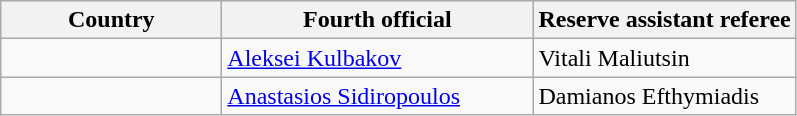<table class="wikitable">
<tr>
<th width=140>Country</th>
<th width=200>Fourth official</th>
<th>Reserve assistant referee</th>
</tr>
<tr>
<td></td>
<td><a href='#'>Aleksei Kulbakov</a></td>
<td>Vitali Maliutsin</td>
</tr>
<tr>
<td></td>
<td><a href='#'>Anastasios Sidiropoulos</a></td>
<td>Damianos Efthymiadis</td>
</tr>
</table>
